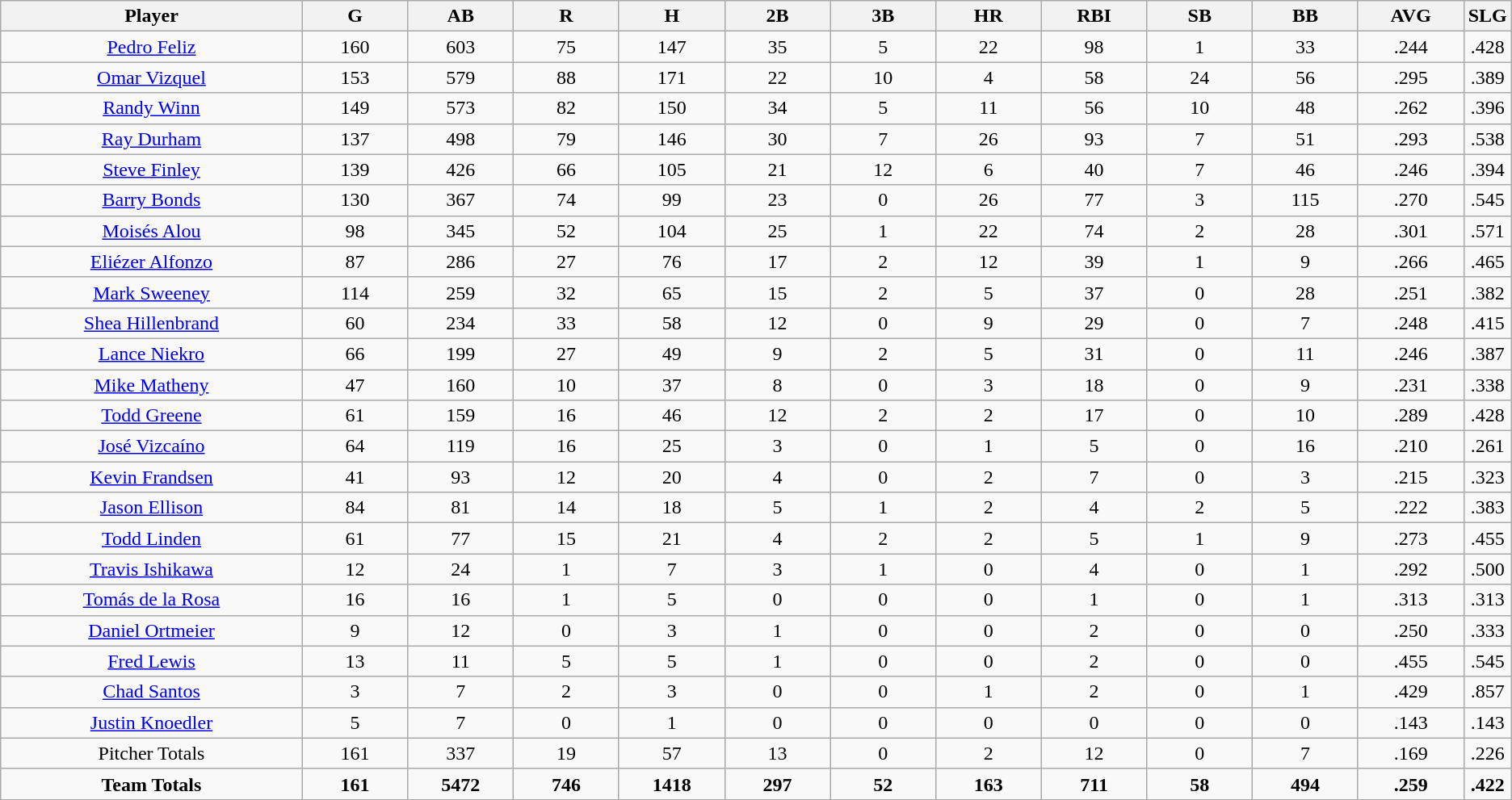<table class=wikitable style="text-align:center">
<tr>
<th bgcolor=#DDDDFF; width="20%">Player</th>
<th bgcolor=#DDDDFF; width="7%">G</th>
<th bgcolor=#DDDDFF; width="7%">AB</th>
<th bgcolor=#DDDDFF; width="7%">R</th>
<th bgcolor=#DDDDFF; width="7%">H</th>
<th bgcolor=#DDDDFF; width="7%">2B</th>
<th bgcolor=#DDDDFF; width="7%">3B</th>
<th bgcolor=#DDDDFF; width="7%">HR</th>
<th bgcolor=#DDDDFF; width="7%">RBI</th>
<th bgcolor=#DDDDFF; width="7%">SB</th>
<th bgcolor=#DDDDFF; width="7%">BB</th>
<th bgcolor=#DDDDFF; width="7%">AVG</th>
<th bgcolor=#DDDDFF; width="7%">SLG</th>
</tr>
<tr>
<td><a href='#'>Pedro Feliz</a></td>
<td>160</td>
<td>603</td>
<td>75</td>
<td>147</td>
<td>35</td>
<td>5</td>
<td>22</td>
<td>98</td>
<td>1</td>
<td>33</td>
<td>.244</td>
<td>.428</td>
</tr>
<tr>
<td><a href='#'>Omar Vizquel</a></td>
<td>153</td>
<td>579</td>
<td>88</td>
<td>171</td>
<td>22</td>
<td>10</td>
<td>4</td>
<td>58</td>
<td>24</td>
<td>56</td>
<td>.295</td>
<td>.389</td>
</tr>
<tr>
<td><a href='#'>Randy Winn</a></td>
<td>149</td>
<td>573</td>
<td>82</td>
<td>150</td>
<td>34</td>
<td>5</td>
<td>11</td>
<td>56</td>
<td>10</td>
<td>48</td>
<td>.262</td>
<td>.396</td>
</tr>
<tr>
<td><a href='#'>Ray Durham</a></td>
<td>137</td>
<td>498</td>
<td>79</td>
<td>146</td>
<td>30</td>
<td>7</td>
<td>26</td>
<td>93</td>
<td>7</td>
<td>51</td>
<td>.293</td>
<td>.538</td>
</tr>
<tr>
<td><a href='#'>Steve Finley</a></td>
<td>139</td>
<td>426</td>
<td>66</td>
<td>105</td>
<td>21</td>
<td>12</td>
<td>6</td>
<td>40</td>
<td>7</td>
<td>46</td>
<td>.246</td>
<td>.394</td>
</tr>
<tr>
<td><a href='#'>Barry Bonds</a></td>
<td>130</td>
<td>367</td>
<td>74</td>
<td>99</td>
<td>23</td>
<td>0</td>
<td>26</td>
<td>77</td>
<td>3</td>
<td>115</td>
<td>.270</td>
<td>.545</td>
</tr>
<tr>
<td><a href='#'>Moisés Alou</a></td>
<td>98</td>
<td>345</td>
<td>52</td>
<td>104</td>
<td>25</td>
<td>1</td>
<td>22</td>
<td>74</td>
<td>2</td>
<td>28</td>
<td>.301</td>
<td>.571</td>
</tr>
<tr>
<td><a href='#'>Eliézer Alfonzo</a></td>
<td>87</td>
<td>286</td>
<td>27</td>
<td>76</td>
<td>17</td>
<td>2</td>
<td>12</td>
<td>39</td>
<td>1</td>
<td>9</td>
<td>.266</td>
<td>.465</td>
</tr>
<tr>
<td><a href='#'>Mark Sweeney</a></td>
<td>114</td>
<td>259</td>
<td>32</td>
<td>65</td>
<td>15</td>
<td>2</td>
<td>5</td>
<td>37</td>
<td>0</td>
<td>28</td>
<td>.251</td>
<td>.382</td>
</tr>
<tr>
<td><a href='#'>Shea Hillenbrand</a></td>
<td>60</td>
<td>234</td>
<td>33</td>
<td>58</td>
<td>12</td>
<td>0</td>
<td>9</td>
<td>29</td>
<td>0</td>
<td>7</td>
<td>.248</td>
<td>.415</td>
</tr>
<tr>
<td><a href='#'>Lance Niekro</a></td>
<td>66</td>
<td>199</td>
<td>27</td>
<td>49</td>
<td>9</td>
<td>2</td>
<td>5</td>
<td>31</td>
<td>0</td>
<td>11</td>
<td>.246</td>
<td>.387</td>
</tr>
<tr>
<td><a href='#'>Mike Matheny</a></td>
<td>47</td>
<td>160</td>
<td>10</td>
<td>37</td>
<td>8</td>
<td>0</td>
<td>3</td>
<td>18</td>
<td>0</td>
<td>9</td>
<td>.231</td>
<td>.338</td>
</tr>
<tr>
<td><a href='#'>Todd Greene</a></td>
<td>61</td>
<td>159</td>
<td>16</td>
<td>46</td>
<td>12</td>
<td>2</td>
<td>2</td>
<td>17</td>
<td>0</td>
<td>10</td>
<td>.289</td>
<td>.428</td>
</tr>
<tr>
<td><a href='#'>José Vizcaíno</a></td>
<td>64</td>
<td>119</td>
<td>16</td>
<td>25</td>
<td>3</td>
<td>0</td>
<td>1</td>
<td>5</td>
<td>0</td>
<td>16</td>
<td>.210</td>
<td>.261</td>
</tr>
<tr>
<td><a href='#'>Kevin Frandsen</a></td>
<td>41</td>
<td>93</td>
<td>12</td>
<td>20</td>
<td>4</td>
<td>0</td>
<td>2</td>
<td>7</td>
<td>0</td>
<td>3</td>
<td>.215</td>
<td>.323</td>
</tr>
<tr>
<td><a href='#'>Jason Ellison</a></td>
<td>84</td>
<td>81</td>
<td>14</td>
<td>18</td>
<td>5</td>
<td>1</td>
<td>2</td>
<td>4</td>
<td>2</td>
<td>5</td>
<td>.222</td>
<td>.383</td>
</tr>
<tr>
<td><a href='#'>Todd Linden</a></td>
<td>61</td>
<td>77</td>
<td>15</td>
<td>21</td>
<td>4</td>
<td>2</td>
<td>2</td>
<td>5</td>
<td>1</td>
<td>9</td>
<td>.273</td>
<td>.455</td>
</tr>
<tr>
<td><a href='#'>Travis Ishikawa</a></td>
<td>12</td>
<td>24</td>
<td>1</td>
<td>7</td>
<td>3</td>
<td>1</td>
<td>0</td>
<td>4</td>
<td>0</td>
<td>1</td>
<td>.292</td>
<td>.500</td>
</tr>
<tr>
<td><a href='#'>Tomás de la Rosa</a></td>
<td>16</td>
<td>16</td>
<td>1</td>
<td>5</td>
<td>0</td>
<td>0</td>
<td>0</td>
<td>1</td>
<td>0</td>
<td>1</td>
<td>.313</td>
<td>.313</td>
</tr>
<tr>
<td><a href='#'>Daniel Ortmeier</a></td>
<td>9</td>
<td>12</td>
<td>0</td>
<td>3</td>
<td>1</td>
<td>0</td>
<td>0</td>
<td>2</td>
<td>0</td>
<td>0</td>
<td>.250</td>
<td>.333</td>
</tr>
<tr>
<td><a href='#'>Fred Lewis</a></td>
<td>13</td>
<td>11</td>
<td>5</td>
<td>5</td>
<td>1</td>
<td>0</td>
<td>0</td>
<td>2</td>
<td>0</td>
<td>0</td>
<td>.455</td>
<td>.545</td>
</tr>
<tr>
<td><a href='#'>Chad Santos</a></td>
<td>3</td>
<td>7</td>
<td>2</td>
<td>3</td>
<td>0</td>
<td>0</td>
<td>1</td>
<td>2</td>
<td>0</td>
<td>1</td>
<td>.429</td>
<td>.857</td>
</tr>
<tr>
<td><a href='#'>Justin Knoedler</a></td>
<td>5</td>
<td>7</td>
<td>0</td>
<td>1</td>
<td>0</td>
<td>0</td>
<td>0</td>
<td>0</td>
<td>0</td>
<td>0</td>
<td>.143</td>
<td>.143</td>
</tr>
<tr>
<td>Pitcher Totals</td>
<td>161</td>
<td>337</td>
<td>19</td>
<td>57</td>
<td>13</td>
<td>0</td>
<td>2</td>
<td>12</td>
<td>0</td>
<td>7</td>
<td>.169</td>
<td>.226</td>
</tr>
<tr>
<td><strong>Team Totals</strong></td>
<td><strong>161</strong></td>
<td><strong>5472</strong></td>
<td><strong>746</strong></td>
<td><strong>1418</strong></td>
<td><strong>297</strong></td>
<td><strong>52</strong></td>
<td><strong>163</strong></td>
<td><strong>711</strong></td>
<td><strong>58</strong></td>
<td><strong>494</strong></td>
<td><strong>.259</strong></td>
<td><strong>.422</strong></td>
</tr>
</table>
